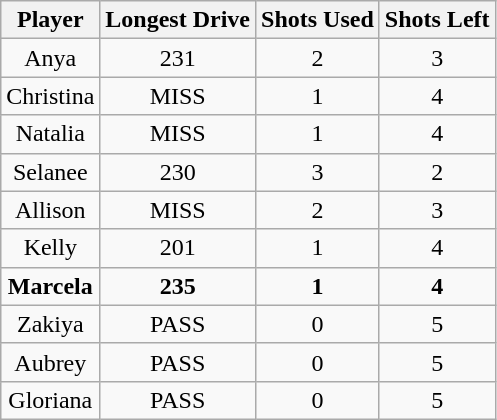<table class="wikitable" style="text-align:center;">
<tr>
<th>Player</th>
<th>Longest Drive</th>
<th>Shots Used</th>
<th>Shots Left</th>
</tr>
<tr>
<td>Anya</td>
<td>231</td>
<td>2</td>
<td>3</td>
</tr>
<tr>
<td>Christina</td>
<td>MISS</td>
<td>1</td>
<td>4</td>
</tr>
<tr>
<td>Natalia</td>
<td>MISS</td>
<td>1</td>
<td>4</td>
</tr>
<tr>
<td>Selanee</td>
<td>230</td>
<td>3</td>
<td>2</td>
</tr>
<tr>
<td>Allison</td>
<td>MISS</td>
<td>2</td>
<td>3</td>
</tr>
<tr>
<td>Kelly</td>
<td>201</td>
<td>1</td>
<td>4</td>
</tr>
<tr>
<td><strong>Marcela</strong></td>
<td><strong>235</strong></td>
<td><strong>1</strong></td>
<td><strong>4</strong></td>
</tr>
<tr>
<td>Zakiya</td>
<td>PASS</td>
<td>0</td>
<td>5</td>
</tr>
<tr>
<td>Aubrey</td>
<td>PASS</td>
<td>0</td>
<td>5</td>
</tr>
<tr>
<td>Gloriana</td>
<td>PASS</td>
<td>0</td>
<td>5</td>
</tr>
</table>
